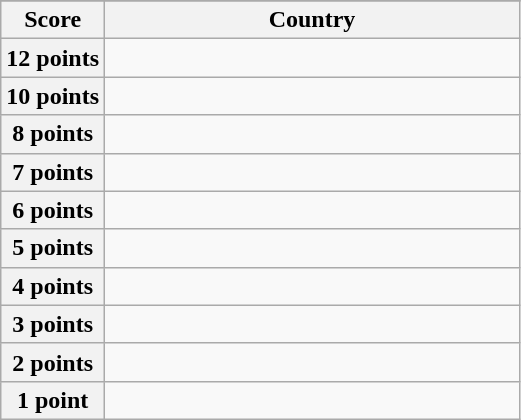<table class="wikitable">
<tr>
</tr>
<tr>
<th scope="col" width="20%">Score</th>
<th scope="col">Country</th>
</tr>
<tr>
<th scope="row">12 points</th>
<td></td>
</tr>
<tr>
<th scope="row">10 points</th>
<td></td>
</tr>
<tr>
<th scope="row">8 points</th>
<td></td>
</tr>
<tr>
<th scope="row">7 points</th>
<td></td>
</tr>
<tr>
<th scope="row">6 points</th>
<td></td>
</tr>
<tr>
<th scope="row">5 points</th>
<td></td>
</tr>
<tr>
<th scope="row">4 points</th>
<td></td>
</tr>
<tr>
<th scope="row">3 points</th>
<td></td>
</tr>
<tr>
<th scope="row">2 points</th>
<td></td>
</tr>
<tr>
<th scope="row">1 point</th>
<td></td>
</tr>
</table>
